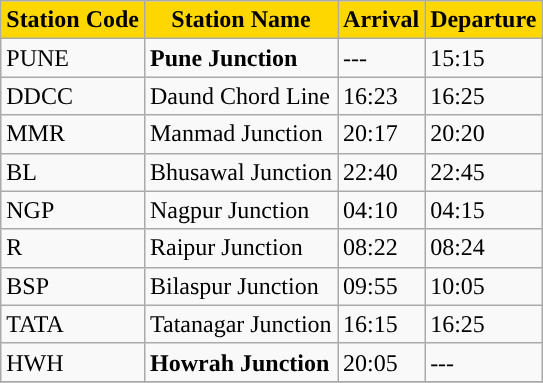<table class="wikitable">
<tr>
<th style="background:gold;">Station Code</th>
<th ! style="background:gold;">Station Name</th>
<th ! style="background:gold;">Arrival</th>
<th ! style="background:gold;">Departure</th>
</tr>
<tr>
<td>PUNE</td>
<td><strong>Pune Junction</strong></td>
<td>---</td>
<td>15:15</td>
</tr>
<tr>
<td>DDCC</td>
<td>Daund Chord Line</td>
<td>16:23</td>
<td>16:25</td>
</tr>
<tr>
<td>MMR</td>
<td>Manmad Junction</td>
<td>20:17</td>
<td>20:20</td>
</tr>
<tr>
<td>BL</td>
<td>Bhusawal Junction</td>
<td>22:40</td>
<td>22:45</td>
</tr>
<tr>
<td>NGP</td>
<td>Nagpur Junction</td>
<td>04:10</td>
<td>04:15</td>
</tr>
<tr>
<td>R</td>
<td>Raipur Junction</td>
<td>08:22</td>
<td>08:24</td>
</tr>
<tr>
<td>BSP</td>
<td>Bilaspur Junction</td>
<td>09:55</td>
<td>10:05</td>
</tr>
<tr>
<td>TATA</td>
<td>Tatanagar Junction</td>
<td>16:15</td>
<td>16:25</td>
</tr>
<tr>
<td>HWH</td>
<td><strong>Howrah Junction</strong></td>
<td>20:05</td>
<td>---</td>
</tr>
<tr>
</tr>
</table>
